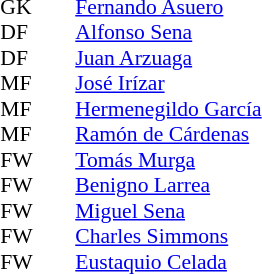<table cellspacing="0" cellpadding="0" style="font-size:90%; margin:0.2em auto;">
<tr>
<th width="25"></th>
<th width="25"></th>
</tr>
<tr>
<td>GK</td>
<td></td>
<td> <a href='#'>Fernando Asuero</a></td>
</tr>
<tr>
<td>DF</td>
<td></td>
<td> <a href='#'>Alfonso Sena</a></td>
</tr>
<tr>
<td>DF</td>
<td></td>
<td> <a href='#'>Juan Arzuaga</a></td>
</tr>
<tr>
<td>MF</td>
<td></td>
<td> <a href='#'>José Irízar</a></td>
</tr>
<tr>
<td>MF</td>
<td></td>
<td> <a href='#'>Hermenegildo García</a></td>
</tr>
<tr>
<td>MF</td>
<td></td>
<td> <a href='#'>Ramón de Cárdenas</a></td>
</tr>
<tr>
<td>FW</td>
<td></td>
<td> <a href='#'>Tomás Murga</a></td>
</tr>
<tr>
<td>FW</td>
<td></td>
<td> <a href='#'>Benigno Larrea</a></td>
</tr>
<tr>
<td>FW</td>
<td></td>
<td> <a href='#'>Miguel Sena</a></td>
</tr>
<tr>
<td>FW</td>
<td></td>
<td> <a href='#'>Charles Simmons</a></td>
</tr>
<tr>
<td>FW</td>
<td></td>
<td> <a href='#'>Eustaquio Celada</a></td>
</tr>
</table>
